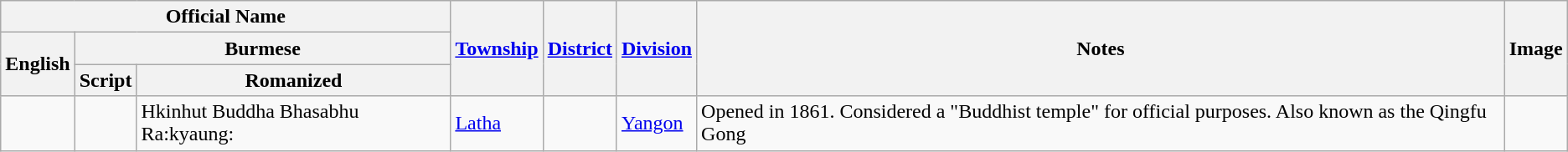<table class="wikitable sortable">
<tr>
<th colspan=3>Official Name</th>
<th rowspan=3><a href='#'>Township</a></th>
<th rowspan=3><a href='#'>District</a></th>
<th rowspan=3><a href='#'>Division</a></th>
<th rowspan=3>Notes</th>
<th rowspan=3>Image</th>
</tr>
<tr>
<th rowspan=2>English</th>
<th colspan=2>Burmese</th>
</tr>
<tr>
<th>Script</th>
<th>Romanized</th>
</tr>
<tr>
<td></td>
<td></td>
<td>Hkinhut Buddha Bhasabhu Ra:kyaung:</td>
<td><a href='#'>Latha</a></td>
<td></td>
<td><a href='#'>Yangon</a></td>
<td>Opened in 1861. Considered a "Buddhist temple" for official purposes. Also known as the Qingfu Gong</td>
<td></td>
</tr>
</table>
